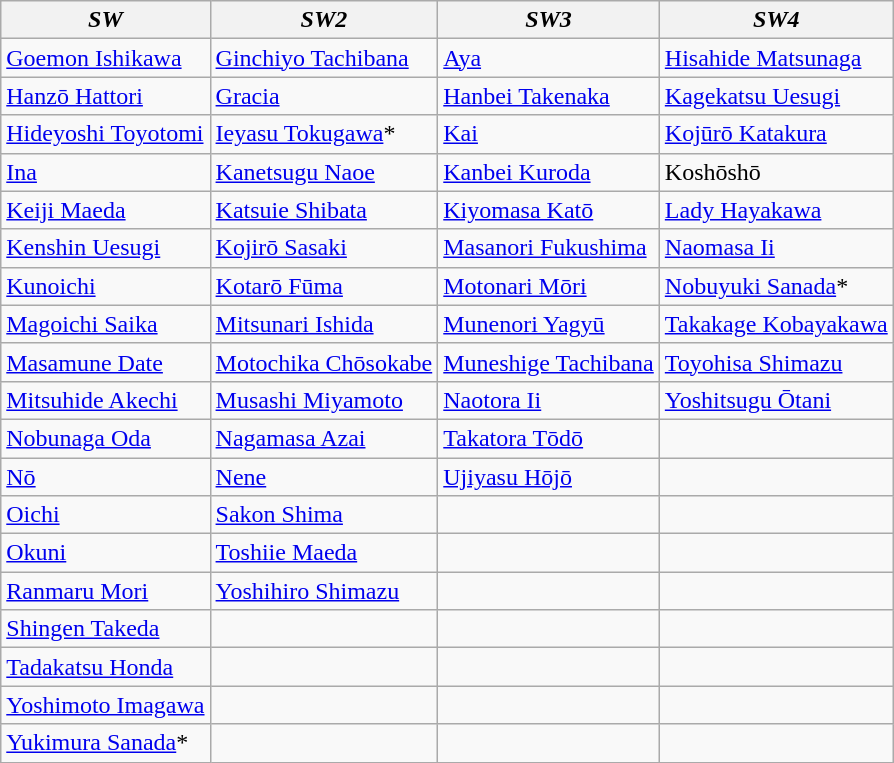<table class="wikitable sortable">
<tr>
<th><em>SW</em></th>
<th><em>SW2</em></th>
<th><em>SW3</em></th>
<th><em>SW4</em></th>
</tr>
<tr>
<td><a href='#'>Goemon Ishikawa</a></td>
<td><a href='#'>Ginchiyo Tachibana</a></td>
<td><a href='#'>Aya</a></td>
<td><a href='#'>Hisahide Matsunaga</a></td>
</tr>
<tr>
<td><a href='#'>Hanzō Hattori</a></td>
<td><a href='#'>Gracia</a></td>
<td><a href='#'>Hanbei Takenaka</a></td>
<td><a href='#'>Kagekatsu Uesugi</a></td>
</tr>
<tr>
<td><a href='#'>Hideyoshi Toyotomi</a></td>
<td><a href='#'>Ieyasu Tokugawa</a>*</td>
<td><a href='#'>Kai</a></td>
<td><a href='#'>Kojūrō Katakura</a></td>
</tr>
<tr>
<td><a href='#'>Ina</a></td>
<td><a href='#'>Kanetsugu Naoe</a></td>
<td><a href='#'>Kanbei Kuroda</a></td>
<td>Koshōshō</td>
</tr>
<tr>
<td><a href='#'>Keiji Maeda</a></td>
<td><a href='#'>Katsuie Shibata</a></td>
<td><a href='#'>Kiyomasa Katō</a></td>
<td><a href='#'>Lady Hayakawa</a></td>
</tr>
<tr>
<td><a href='#'>Kenshin Uesugi</a></td>
<td><a href='#'>Kojirō Sasaki</a></td>
<td><a href='#'>Masanori Fukushima</a></td>
<td><a href='#'>Naomasa Ii</a></td>
</tr>
<tr>
<td><a href='#'>Kunoichi</a></td>
<td><a href='#'>Kotarō Fūma</a></td>
<td><a href='#'>Motonari Mōri</a></td>
<td><a href='#'>Nobuyuki Sanada</a>*</td>
</tr>
<tr>
<td><a href='#'>Magoichi Saika</a></td>
<td><a href='#'>Mitsunari Ishida</a></td>
<td><a href='#'>Munenori Yagyū</a></td>
<td><a href='#'>Takakage Kobayakawa</a></td>
</tr>
<tr>
<td><a href='#'>Masamune Date</a></td>
<td><a href='#'>Motochika Chōsokabe</a></td>
<td><a href='#'>Muneshige Tachibana</a></td>
<td><a href='#'>Toyohisa Shimazu</a></td>
</tr>
<tr>
<td><a href='#'>Mitsuhide Akechi</a></td>
<td><a href='#'>Musashi Miyamoto</a></td>
<td><a href='#'>Naotora Ii</a></td>
<td><a href='#'>Yoshitsugu Ōtani</a></td>
</tr>
<tr>
<td><a href='#'>Nobunaga Oda</a></td>
<td><a href='#'>Nagamasa Azai</a></td>
<td><a href='#'>Takatora Tōdō</a></td>
<td></td>
</tr>
<tr>
<td><a href='#'>Nō</a></td>
<td><a href='#'>Nene</a></td>
<td><a href='#'>Ujiyasu Hōjō</a></td>
<td></td>
</tr>
<tr>
<td><a href='#'>Oichi</a></td>
<td><a href='#'>Sakon Shima</a></td>
<td></td>
<td></td>
</tr>
<tr>
<td><a href='#'>Okuni</a></td>
<td><a href='#'>Toshiie Maeda</a></td>
<td></td>
<td></td>
</tr>
<tr>
<td><a href='#'>Ranmaru Mori</a></td>
<td><a href='#'>Yoshihiro Shimazu</a></td>
<td></td>
<td></td>
</tr>
<tr>
<td><a href='#'>Shingen Takeda</a></td>
<td></td>
<td></td>
<td></td>
</tr>
<tr>
<td><a href='#'>Tadakatsu Honda</a></td>
<td></td>
<td></td>
<td></td>
</tr>
<tr>
<td><a href='#'>Yoshimoto Imagawa</a></td>
<td></td>
<td></td>
<td></td>
</tr>
<tr>
<td><a href='#'>Yukimura Sanada</a>*</td>
<td></td>
<td></td>
<td></td>
</tr>
</table>
